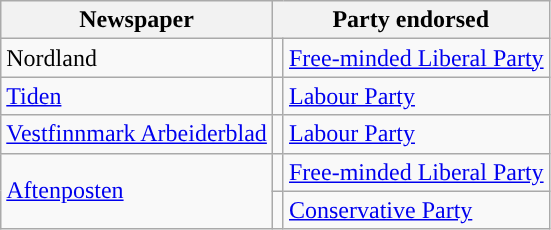<table class="wikitable">
<tr>
<th>Newspaper</th>
<th colspan=2>Party endorsed</th>
</tr>
<tr>
<td>Nordland</td>
<td style="background-color: "></td>
<td><a href='#'>Free-minded Liberal Party</a></td>
</tr>
<tr>
<td><a href='#'>Tiden</a></td>
<td style="background-color: "></td>
<td><a href='#'>Labour Party</a></td>
</tr>
<tr>
<td><a href='#'>Vestfinnmark Arbeiderblad</a></td>
<td style="background-color: "></td>
<td><a href='#'>Labour Party</a></td>
</tr>
<tr>
<td rowspan="2"><a href='#'>Aftenposten</a></td>
<td style="background-color: "></td>
<td><a href='#'>Free-minded Liberal Party</a></td>
</tr>
<tr>
<td style="background-color: "></td>
<td><a href='#'>Conservative Party</a></td>
</tr>
</table>
